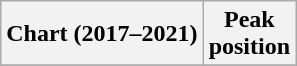<table class="wikitable plainrowheaders" style="text-align:center">
<tr>
<th scope="col">Chart (2017–2021)</th>
<th scope="col">Peak<br>position</th>
</tr>
<tr>
</tr>
</table>
